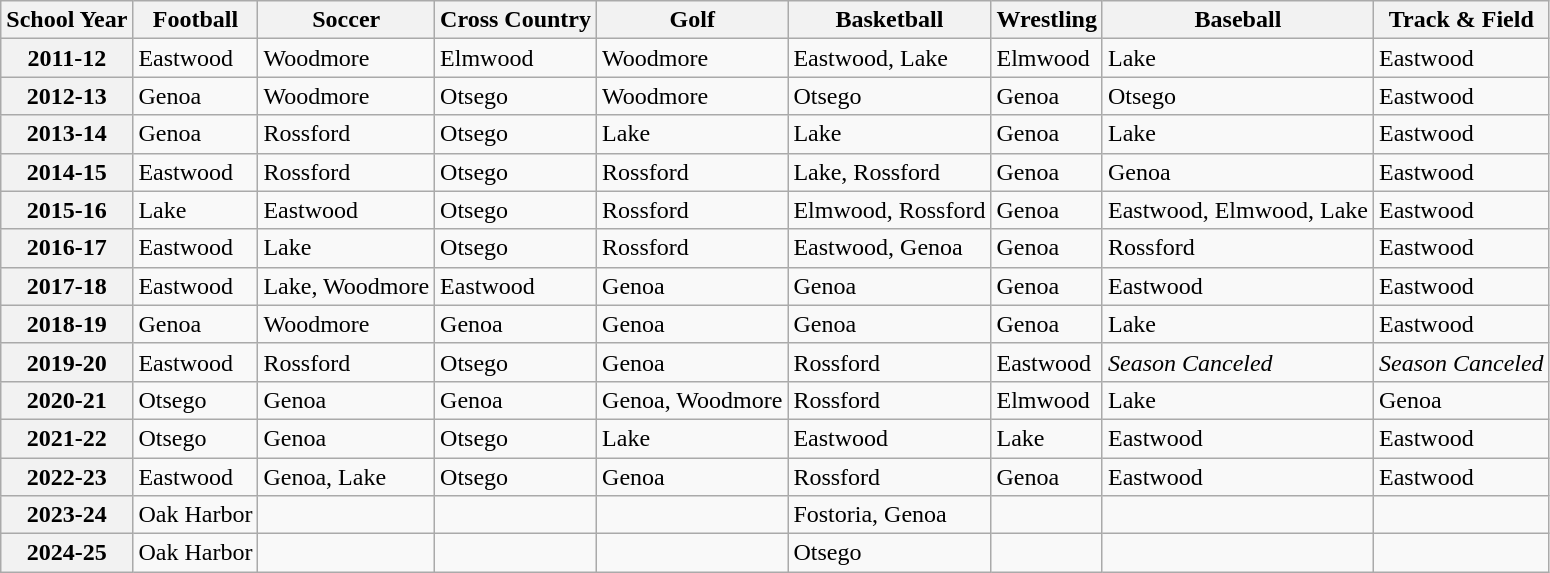<table class="wikitable">
<tr>
<th>School Year</th>
<th>Football</th>
<th>Soccer</th>
<th>Cross Country</th>
<th>Golf</th>
<th>Basketball</th>
<th>Wrestling</th>
<th>Baseball</th>
<th>Track & Field</th>
</tr>
<tr>
<th>2011-12</th>
<td>Eastwood</td>
<td>Woodmore</td>
<td>Elmwood</td>
<td>Woodmore</td>
<td>Eastwood, Lake</td>
<td>Elmwood</td>
<td>Lake</td>
<td>Eastwood</td>
</tr>
<tr>
<th>2012-13</th>
<td>Genoa</td>
<td>Woodmore</td>
<td>Otsego</td>
<td>Woodmore</td>
<td>Otsego</td>
<td>Genoa</td>
<td>Otsego</td>
<td>Eastwood</td>
</tr>
<tr>
<th>2013-14</th>
<td>Genoa</td>
<td>Rossford</td>
<td>Otsego</td>
<td>Lake</td>
<td>Lake</td>
<td>Genoa</td>
<td>Lake</td>
<td>Eastwood</td>
</tr>
<tr>
<th>2014-15</th>
<td>Eastwood</td>
<td>Rossford</td>
<td>Otsego</td>
<td>Rossford</td>
<td>Lake, Rossford</td>
<td>Genoa</td>
<td>Genoa</td>
<td>Eastwood</td>
</tr>
<tr>
<th>2015-16</th>
<td>Lake</td>
<td>Eastwood</td>
<td>Otsego</td>
<td>Rossford</td>
<td>Elmwood, Rossford</td>
<td>Genoa</td>
<td>Eastwood, Elmwood, Lake</td>
<td>Eastwood</td>
</tr>
<tr>
<th>2016-17</th>
<td>Eastwood</td>
<td>Lake</td>
<td>Otsego</td>
<td>Rossford</td>
<td>Eastwood, Genoa</td>
<td>Genoa</td>
<td>Rossford</td>
<td>Eastwood</td>
</tr>
<tr>
<th>2017-18</th>
<td>Eastwood</td>
<td>Lake, Woodmore</td>
<td>Eastwood</td>
<td>Genoa</td>
<td>Genoa</td>
<td>Genoa</td>
<td>Eastwood</td>
<td>Eastwood</td>
</tr>
<tr>
<th>2018-19</th>
<td>Genoa</td>
<td>Woodmore</td>
<td>Genoa</td>
<td>Genoa</td>
<td>Genoa</td>
<td>Genoa</td>
<td>Lake</td>
<td>Eastwood</td>
</tr>
<tr>
<th>2019-20</th>
<td>Eastwood</td>
<td>Rossford</td>
<td>Otsego</td>
<td>Genoa</td>
<td>Rossford</td>
<td>Eastwood</td>
<td><em>Season Canceled</em></td>
<td><em>Season Canceled</em></td>
</tr>
<tr>
<th>2020-21</th>
<td>Otsego</td>
<td>Genoa</td>
<td>Genoa</td>
<td>Genoa, Woodmore</td>
<td>Rossford</td>
<td>Elmwood</td>
<td>Lake</td>
<td>Genoa</td>
</tr>
<tr>
<th>2021-22</th>
<td>Otsego</td>
<td>Genoa</td>
<td>Otsego</td>
<td>Lake</td>
<td>Eastwood</td>
<td>Lake</td>
<td>Eastwood</td>
<td>Eastwood</td>
</tr>
<tr>
<th>2022-23</th>
<td>Eastwood</td>
<td>Genoa, Lake</td>
<td>Otsego</td>
<td>Genoa</td>
<td>Rossford</td>
<td>Genoa</td>
<td>Eastwood</td>
<td>Eastwood</td>
</tr>
<tr>
<th>2023-24</th>
<td>Oak Harbor</td>
<td></td>
<td></td>
<td></td>
<td>Fostoria, Genoa</td>
<td></td>
<td></td>
<td></td>
</tr>
<tr>
<th>2024-25</th>
<td>Oak Harbor</td>
<td></td>
<td></td>
<td></td>
<td>Otsego</td>
<td></td>
<td></td>
<td></td>
</tr>
</table>
